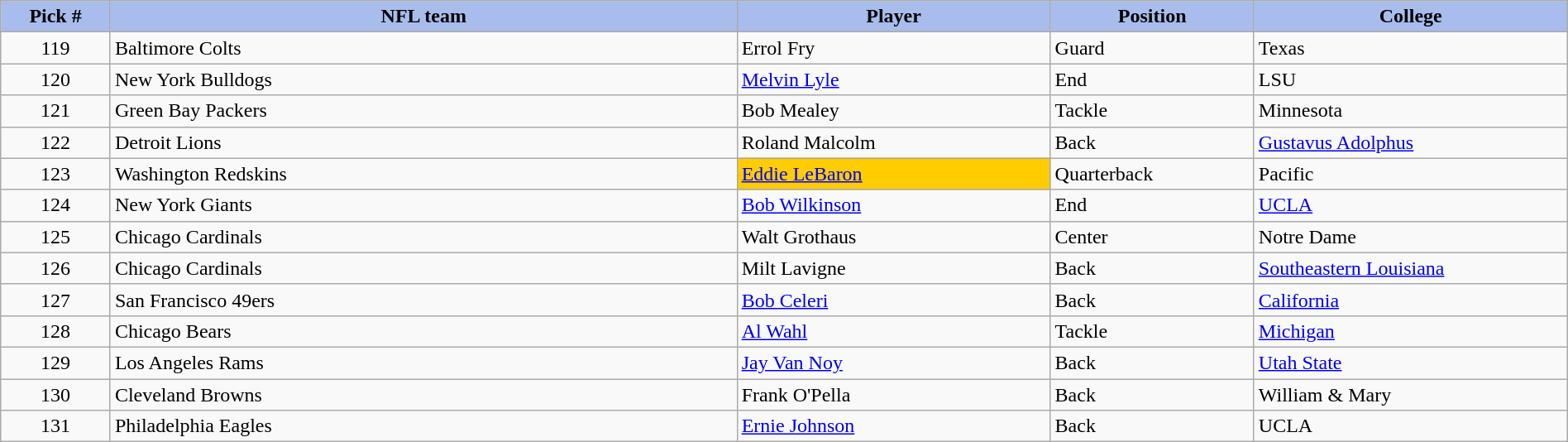<table class="wikitable sortable sortable" style="width: 100%">
<tr>
<th style="background:#A8BDEC;" width=7%>Pick #</th>
<th width=40% style="background:#A8BDEC;">NFL team</th>
<th width=20% style="background:#A8BDEC;">Player</th>
<th width=13% style="background:#A8BDEC;">Position</th>
<th style="background:#A8BDEC;">College</th>
</tr>
<tr>
<td align=center>119</td>
<td>Baltimore Colts</td>
<td>Errol Fry</td>
<td>Guard</td>
<td>Texas</td>
</tr>
<tr>
<td align=center>120</td>
<td>New York Bulldogs</td>
<td><a href='#'>Melvin Lyle</a></td>
<td>End</td>
<td>LSU</td>
</tr>
<tr>
<td align=center>121</td>
<td>Green Bay Packers</td>
<td>Bob Mealey</td>
<td>Tackle</td>
<td>Minnesota</td>
</tr>
<tr>
<td align=center>122</td>
<td>Detroit Lions</td>
<td>Roland Malcolm</td>
<td>Back</td>
<td><a href='#'>Gustavus Adolphus</a></td>
</tr>
<tr>
<td align=center>123</td>
<td>Washington Redskins</td>
<td bgcolor="#FFCC00"><a href='#'>Eddie LeBaron</a></td>
<td>Quarterback</td>
<td>Pacific</td>
</tr>
<tr>
<td align=center>124</td>
<td>New York Giants</td>
<td><a href='#'>Bob Wilkinson</a></td>
<td>End</td>
<td><a href='#'>UCLA</a></td>
</tr>
<tr>
<td align=center>125</td>
<td>Chicago Cardinals</td>
<td>Walt Grothaus</td>
<td>Center</td>
<td>Notre Dame</td>
</tr>
<tr>
<td align=center>126</td>
<td>Chicago Cardinals</td>
<td>Milt Lavigne</td>
<td>Back</td>
<td><a href='#'>Southeastern Louisiana</a></td>
</tr>
<tr>
<td align=center>127</td>
<td>San Francisco 49ers</td>
<td><a href='#'>Bob Celeri</a></td>
<td>Back</td>
<td><a href='#'>California</a></td>
</tr>
<tr>
<td align=center>128</td>
<td>Chicago Bears</td>
<td><a href='#'>Al Wahl</a></td>
<td>Tackle</td>
<td><a href='#'>Michigan</a></td>
</tr>
<tr>
<td align=center>129</td>
<td>Los Angeles Rams</td>
<td><a href='#'>Jay Van Noy</a></td>
<td>Back</td>
<td><a href='#'>Utah State</a></td>
</tr>
<tr>
<td align=center>130</td>
<td>Cleveland Browns</td>
<td>Frank O'Pella</td>
<td>Back</td>
<td>William & Mary</td>
</tr>
<tr>
<td align=center>131</td>
<td>Philadelphia Eagles</td>
<td><a href='#'>Ernie Johnson</a></td>
<td>Back</td>
<td>UCLA</td>
</tr>
</table>
